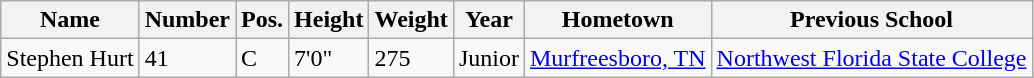<table class="wikitable sortable" border="1">
<tr>
<th>Name</th>
<th>Number</th>
<th>Pos.</th>
<th>Height</th>
<th>Weight</th>
<th>Year</th>
<th>Hometown</th>
<th class="unsortable">Previous School</th>
</tr>
<tr>
<td sortname>Stephen Hurt</td>
<td>41</td>
<td>C</td>
<td>7'0"</td>
<td>275</td>
<td>Junior</td>
<td><a href='#'>Murfreesboro, TN</a></td>
<td><a href='#'>Northwest Florida State College</a></td>
</tr>
</table>
